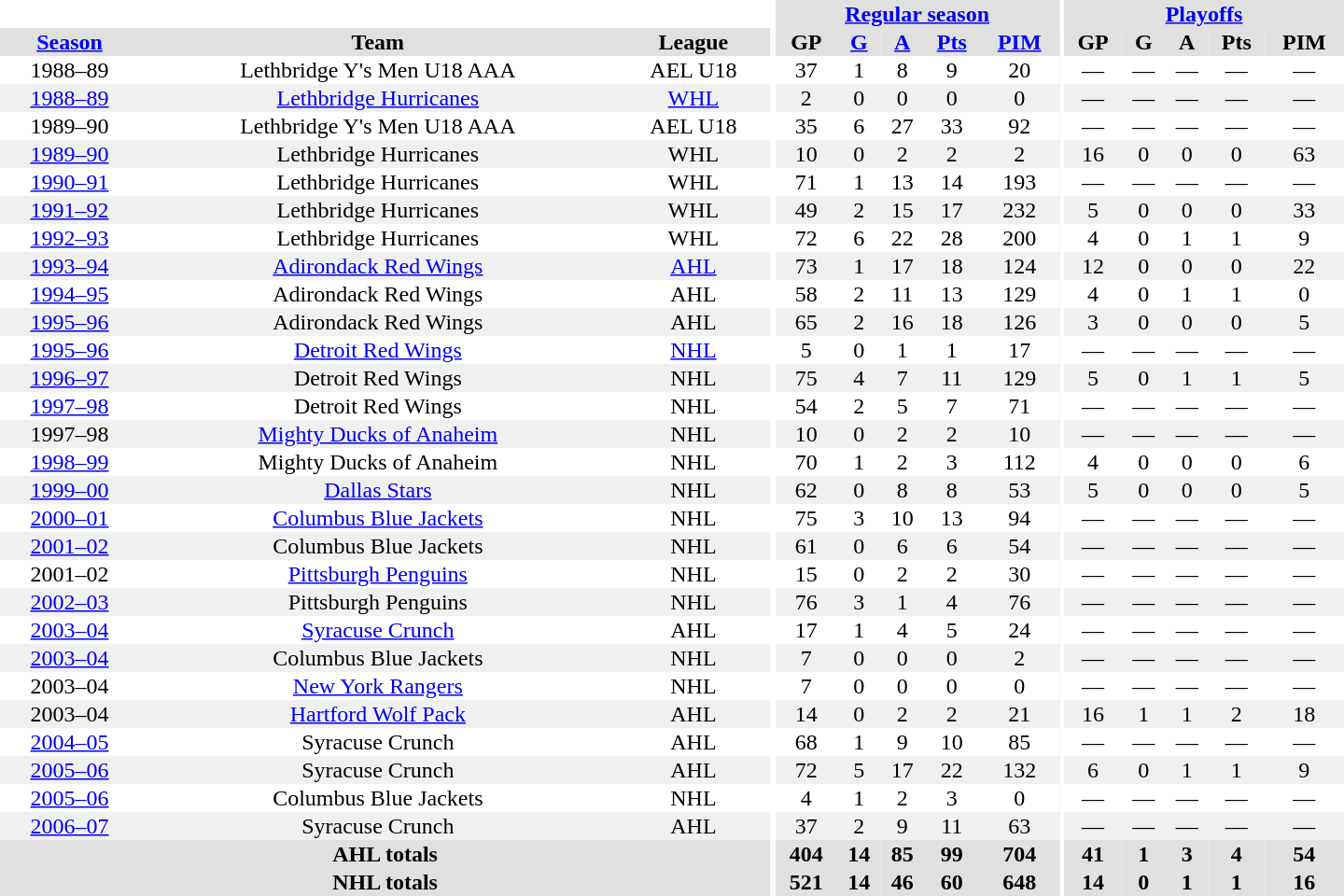<table border="0" cellpadding="1" cellspacing="0" style="text-align:center; width:60em">
<tr bgcolor="#e0e0e0">
<th colspan="3" bgcolor="#ffffff"></th>
<th rowspan="100" bgcolor="#ffffff"></th>
<th colspan="5"><a href='#'>Regular season</a></th>
<th rowspan="100" bgcolor="#ffffff"></th>
<th colspan="5"><a href='#'>Playoffs</a></th>
</tr>
<tr bgcolor="#e0e0e0">
<th><a href='#'>Season</a></th>
<th>Team</th>
<th>League</th>
<th>GP</th>
<th><a href='#'>G</a></th>
<th><a href='#'>A</a></th>
<th><a href='#'>Pts</a></th>
<th><a href='#'>PIM</a></th>
<th>GP</th>
<th>G</th>
<th>A</th>
<th>Pts</th>
<th>PIM</th>
</tr>
<tr>
<td>1988–89</td>
<td>Lethbridge Y's Men U18 AAA</td>
<td>AEL U18</td>
<td>37</td>
<td>1</td>
<td>8</td>
<td>9</td>
<td>20</td>
<td>—</td>
<td>—</td>
<td>—</td>
<td>—</td>
<td>—</td>
</tr>
<tr bgcolor="#f0f0f0">
<td><a href='#'>1988–89</a></td>
<td><a href='#'>Lethbridge Hurricanes</a></td>
<td><a href='#'>WHL</a></td>
<td>2</td>
<td>0</td>
<td>0</td>
<td>0</td>
<td>0</td>
<td>—</td>
<td>—</td>
<td>—</td>
<td>—</td>
<td>—</td>
</tr>
<tr>
<td>1989–90</td>
<td>Lethbridge Y's Men U18 AAA</td>
<td>AEL U18</td>
<td>35</td>
<td>6</td>
<td>27</td>
<td>33</td>
<td>92</td>
<td>—</td>
<td>—</td>
<td>—</td>
<td>—</td>
<td>—</td>
</tr>
<tr bgcolor="#f0f0f0">
<td><a href='#'>1989–90</a></td>
<td>Lethbridge Hurricanes</td>
<td>WHL</td>
<td>10</td>
<td>0</td>
<td>2</td>
<td>2</td>
<td>2</td>
<td>16</td>
<td>0</td>
<td>0</td>
<td>0</td>
<td>63</td>
</tr>
<tr>
<td><a href='#'>1990–91</a></td>
<td>Lethbridge Hurricanes</td>
<td>WHL</td>
<td>71</td>
<td>1</td>
<td>13</td>
<td>14</td>
<td>193</td>
<td>—</td>
<td>—</td>
<td>—</td>
<td>—</td>
<td>—</td>
</tr>
<tr bgcolor="#f0f0f0">
<td><a href='#'>1991–92</a></td>
<td>Lethbridge Hurricanes</td>
<td>WHL</td>
<td>49</td>
<td>2</td>
<td>15</td>
<td>17</td>
<td>232</td>
<td>5</td>
<td>0</td>
<td>0</td>
<td>0</td>
<td>33</td>
</tr>
<tr>
<td><a href='#'>1992–93</a></td>
<td>Lethbridge Hurricanes</td>
<td>WHL</td>
<td>72</td>
<td>6</td>
<td>22</td>
<td>28</td>
<td>200</td>
<td>4</td>
<td>0</td>
<td>1</td>
<td>1</td>
<td>9</td>
</tr>
<tr bgcolor="#f0f0f0">
<td><a href='#'>1993–94</a></td>
<td><a href='#'>Adirondack Red Wings</a></td>
<td><a href='#'>AHL</a></td>
<td>73</td>
<td>1</td>
<td>17</td>
<td>18</td>
<td>124</td>
<td>12</td>
<td>0</td>
<td>0</td>
<td>0</td>
<td>22</td>
</tr>
<tr>
<td><a href='#'>1994–95</a></td>
<td>Adirondack Red Wings</td>
<td>AHL</td>
<td>58</td>
<td>2</td>
<td>11</td>
<td>13</td>
<td>129</td>
<td>4</td>
<td>0</td>
<td>1</td>
<td>1</td>
<td>0</td>
</tr>
<tr bgcolor="#f0f0f0">
<td><a href='#'>1995–96</a></td>
<td>Adirondack Red Wings</td>
<td>AHL</td>
<td>65</td>
<td>2</td>
<td>16</td>
<td>18</td>
<td>126</td>
<td>3</td>
<td>0</td>
<td>0</td>
<td>0</td>
<td>5</td>
</tr>
<tr>
<td><a href='#'>1995–96</a></td>
<td><a href='#'>Detroit Red Wings</a></td>
<td><a href='#'>NHL</a></td>
<td>5</td>
<td>0</td>
<td>1</td>
<td>1</td>
<td>17</td>
<td>—</td>
<td>—</td>
<td>—</td>
<td>—</td>
<td>—</td>
</tr>
<tr bgcolor="#f0f0f0">
<td><a href='#'>1996–97</a></td>
<td>Detroit Red Wings</td>
<td>NHL</td>
<td>75</td>
<td>4</td>
<td>7</td>
<td>11</td>
<td>129</td>
<td>5</td>
<td>0</td>
<td>1</td>
<td>1</td>
<td>5</td>
</tr>
<tr>
<td><a href='#'>1997–98</a></td>
<td>Detroit Red Wings</td>
<td>NHL</td>
<td>54</td>
<td>2</td>
<td>5</td>
<td>7</td>
<td>71</td>
<td>—</td>
<td>—</td>
<td>—</td>
<td>—</td>
<td>—</td>
</tr>
<tr bgcolor="#f0f0f0">
<td>1997–98</td>
<td><a href='#'>Mighty Ducks of Anaheim</a></td>
<td>NHL</td>
<td>10</td>
<td>0</td>
<td>2</td>
<td>2</td>
<td>10</td>
<td>—</td>
<td>—</td>
<td>—</td>
<td>—</td>
<td>—</td>
</tr>
<tr>
<td><a href='#'>1998–99</a></td>
<td>Mighty Ducks of Anaheim</td>
<td>NHL</td>
<td>70</td>
<td>1</td>
<td>2</td>
<td>3</td>
<td>112</td>
<td>4</td>
<td>0</td>
<td>0</td>
<td>0</td>
<td>6</td>
</tr>
<tr bgcolor="#f0f0f0">
<td><a href='#'>1999–00</a></td>
<td><a href='#'>Dallas Stars</a></td>
<td>NHL</td>
<td>62</td>
<td>0</td>
<td>8</td>
<td>8</td>
<td>53</td>
<td>5</td>
<td>0</td>
<td>0</td>
<td>0</td>
<td>5</td>
</tr>
<tr>
<td><a href='#'>2000–01</a></td>
<td><a href='#'>Columbus Blue Jackets</a></td>
<td>NHL</td>
<td>75</td>
<td>3</td>
<td>10</td>
<td>13</td>
<td>94</td>
<td>—</td>
<td>—</td>
<td>—</td>
<td>—</td>
<td>—</td>
</tr>
<tr bgcolor="#f0f0f0">
<td><a href='#'>2001–02</a></td>
<td>Columbus Blue Jackets</td>
<td>NHL</td>
<td>61</td>
<td>0</td>
<td>6</td>
<td>6</td>
<td>54</td>
<td>—</td>
<td>—</td>
<td>—</td>
<td>—</td>
<td>—</td>
</tr>
<tr>
<td>2001–02</td>
<td><a href='#'>Pittsburgh Penguins</a></td>
<td>NHL</td>
<td>15</td>
<td>0</td>
<td>2</td>
<td>2</td>
<td>30</td>
<td>—</td>
<td>—</td>
<td>—</td>
<td>—</td>
<td>—</td>
</tr>
<tr bgcolor="#f0f0f0">
<td><a href='#'>2002–03</a></td>
<td>Pittsburgh Penguins</td>
<td>NHL</td>
<td>76</td>
<td>3</td>
<td>1</td>
<td>4</td>
<td>76</td>
<td>—</td>
<td>—</td>
<td>—</td>
<td>—</td>
<td>—</td>
</tr>
<tr>
<td><a href='#'>2003–04</a></td>
<td><a href='#'>Syracuse Crunch</a></td>
<td>AHL</td>
<td>17</td>
<td>1</td>
<td>4</td>
<td>5</td>
<td>24</td>
<td>—</td>
<td>—</td>
<td>—</td>
<td>—</td>
<td>—</td>
</tr>
<tr bgcolor="#f0f0f0">
<td><a href='#'>2003–04</a></td>
<td>Columbus Blue Jackets</td>
<td>NHL</td>
<td>7</td>
<td>0</td>
<td>0</td>
<td>0</td>
<td>2</td>
<td>—</td>
<td>—</td>
<td>—</td>
<td>—</td>
<td>—</td>
</tr>
<tr>
<td>2003–04</td>
<td><a href='#'>New York Rangers</a></td>
<td>NHL</td>
<td>7</td>
<td>0</td>
<td>0</td>
<td>0</td>
<td>0</td>
<td>—</td>
<td>—</td>
<td>—</td>
<td>—</td>
<td>—</td>
</tr>
<tr bgcolor="#f0f0f0">
<td>2003–04</td>
<td><a href='#'>Hartford Wolf Pack</a></td>
<td>AHL</td>
<td>14</td>
<td>0</td>
<td>2</td>
<td>2</td>
<td>21</td>
<td>16</td>
<td>1</td>
<td>1</td>
<td>2</td>
<td>18</td>
</tr>
<tr>
<td><a href='#'>2004–05</a></td>
<td>Syracuse Crunch</td>
<td>AHL</td>
<td>68</td>
<td>1</td>
<td>9</td>
<td>10</td>
<td>85</td>
<td>—</td>
<td>—</td>
<td>—</td>
<td>—</td>
<td>—</td>
</tr>
<tr bgcolor="#f0f0f0">
<td><a href='#'>2005–06</a></td>
<td>Syracuse Crunch</td>
<td>AHL</td>
<td>72</td>
<td>5</td>
<td>17</td>
<td>22</td>
<td>132</td>
<td>6</td>
<td>0</td>
<td>1</td>
<td>1</td>
<td>9</td>
</tr>
<tr>
<td><a href='#'>2005–06</a></td>
<td>Columbus Blue Jackets</td>
<td>NHL</td>
<td>4</td>
<td>1</td>
<td>2</td>
<td>3</td>
<td>0</td>
<td>—</td>
<td>—</td>
<td>—</td>
<td>—</td>
<td>—</td>
</tr>
<tr bgcolor="#f0f0f0">
<td><a href='#'>2006–07</a></td>
<td>Syracuse Crunch</td>
<td>AHL</td>
<td>37</td>
<td>2</td>
<td>9</td>
<td>11</td>
<td>63</td>
<td>—</td>
<td>—</td>
<td>—</td>
<td>—</td>
<td>—</td>
</tr>
<tr bgcolor="#e0e0e0">
<th colspan="3">AHL totals</th>
<th>404</th>
<th>14</th>
<th>85</th>
<th>99</th>
<th>704</th>
<th>41</th>
<th>1</th>
<th>3</th>
<th>4</th>
<th>54</th>
</tr>
<tr bgcolor="#e0e0e0">
<th colspan="3">NHL totals</th>
<th>521</th>
<th>14</th>
<th>46</th>
<th>60</th>
<th>648</th>
<th>14</th>
<th>0</th>
<th>1</th>
<th>1</th>
<th>16</th>
</tr>
</table>
